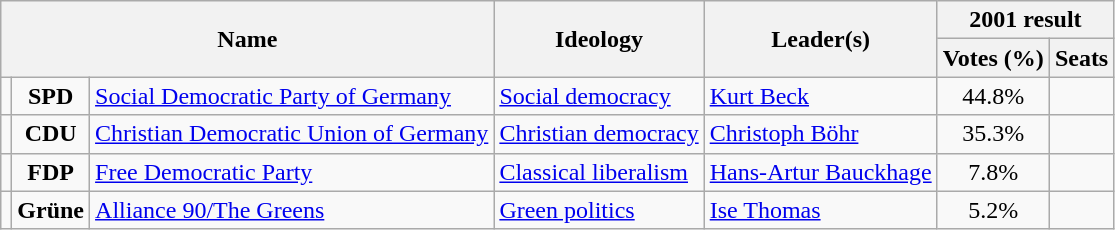<table class="wikitable">
<tr>
<th rowspan=2 colspan=3>Name</th>
<th rowspan=2>Ideology</th>
<th rowspan=2>Leader(s)</th>
<th colspan=2>2001 result</th>
</tr>
<tr>
<th>Votes (%)</th>
<th>Seats</th>
</tr>
<tr>
<td bgcolor=></td>
<td align=center><strong>SPD</strong></td>
<td><a href='#'>Social Democratic Party of Germany</a><br></td>
<td><a href='#'>Social democracy</a></td>
<td><a href='#'>Kurt Beck</a></td>
<td align=center>44.8%</td>
<td></td>
</tr>
<tr>
<td bgcolor=></td>
<td align=center><strong>CDU</strong></td>
<td><a href='#'>Christian Democratic Union of Germany</a><br></td>
<td><a href='#'>Christian democracy</a></td>
<td><a href='#'>Christoph Böhr</a></td>
<td align=center>35.3%</td>
<td></td>
</tr>
<tr>
<td bgcolor=></td>
<td align=center><strong>FDP</strong></td>
<td><a href='#'>Free Democratic Party</a><br></td>
<td><a href='#'>Classical liberalism</a></td>
<td><a href='#'>Hans-Artur Bauckhage</a></td>
<td align=center>7.8%</td>
<td></td>
</tr>
<tr>
<td bgcolor=></td>
<td align=center><strong>Grüne</strong></td>
<td><a href='#'>Alliance 90/The Greens</a><br></td>
<td><a href='#'>Green politics</a></td>
<td><a href='#'>Ise Thomas</a></td>
<td align=center>5.2%</td>
<td></td>
</tr>
</table>
